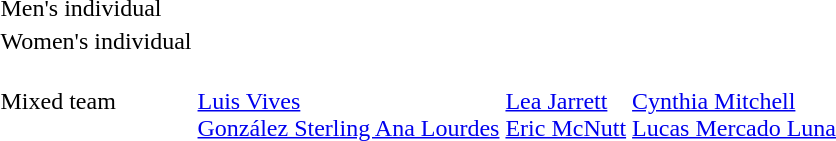<table>
<tr>
<td>Men's individual</td>
<td></td>
<td></td>
<td></td>
</tr>
<tr>
<td>Women's individual</td>
<td></td>
<td></td>
<td></td>
</tr>
<tr>
<td>Mixed team</td>
<td><br><a href='#'>Luis Vives</a><br><a href='#'>González Sterling Ana Lourdes</a></td>
<td><br><a href='#'>Lea Jarrett</a><br><a href='#'>Eric McNutt</a></td>
<td><br><a href='#'>Cynthia Mitchell</a><br><a href='#'>Lucas Mercado Luna</a></td>
</tr>
</table>
